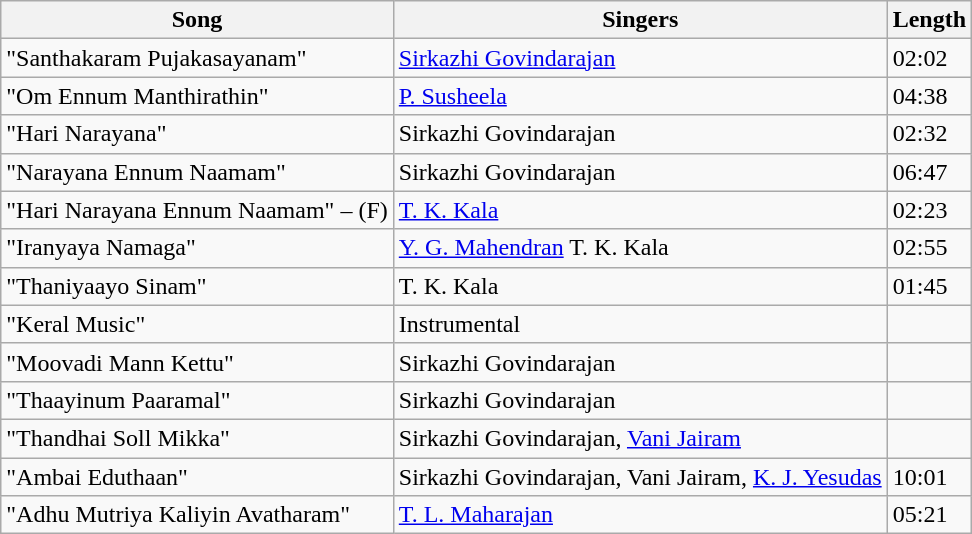<table class="wikitable">
<tr>
<th>Song</th>
<th>Singers</th>
<th>Length</th>
</tr>
<tr>
<td>"Santhakaram Pujakasayanam"</td>
<td><a href='#'>Sirkazhi Govindarajan</a></td>
<td>02:02</td>
</tr>
<tr>
<td>"Om Ennum Manthirathin"</td>
<td><a href='#'>P. Susheela</a></td>
<td>04:38</td>
</tr>
<tr>
<td>"Hari Narayana"</td>
<td>Sirkazhi Govindarajan</td>
<td>02:32</td>
</tr>
<tr>
<td>"Narayana Ennum Naamam"</td>
<td>Sirkazhi Govindarajan</td>
<td>06:47</td>
</tr>
<tr>
<td>"Hari Narayana Ennum Naamam" – (F)</td>
<td><a href='#'>T. K. Kala</a></td>
<td>02:23</td>
</tr>
<tr>
<td>"Iranyaya Namaga"</td>
<td><a href='#'>Y. G. Mahendran</a> T. K. Kala</td>
<td>02:55</td>
</tr>
<tr>
<td>"Thaniyaayo Sinam"</td>
<td>T. K. Kala</td>
<td>01:45</td>
</tr>
<tr>
<td>"Keral Music"</td>
<td>Instrumental</td>
<td></td>
</tr>
<tr>
<td>"Moovadi Mann Kettu"</td>
<td>Sirkazhi Govindarajan</td>
<td></td>
</tr>
<tr>
<td>"Thaayinum Paaramal"</td>
<td>Sirkazhi Govindarajan</td>
<td></td>
</tr>
<tr>
<td>"Thandhai Soll Mikka"</td>
<td>Sirkazhi Govindarajan, <a href='#'>Vani Jairam</a></td>
<td></td>
</tr>
<tr>
<td>"Ambai Eduthaan"</td>
<td>Sirkazhi Govindarajan, Vani Jairam, <a href='#'>K. J. Yesudas</a></td>
<td>10:01</td>
</tr>
<tr>
<td>"Adhu Mutriya Kaliyin Avatharam"</td>
<td><a href='#'>T. L. Maharajan</a></td>
<td>05:21</td>
</tr>
</table>
